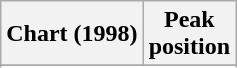<table class="wikitable sortable plainrowheaders">
<tr>
<th>Chart (1998)</th>
<th>Peak<br>position</th>
</tr>
<tr>
</tr>
<tr>
</tr>
<tr>
</tr>
<tr>
</tr>
<tr>
</tr>
</table>
